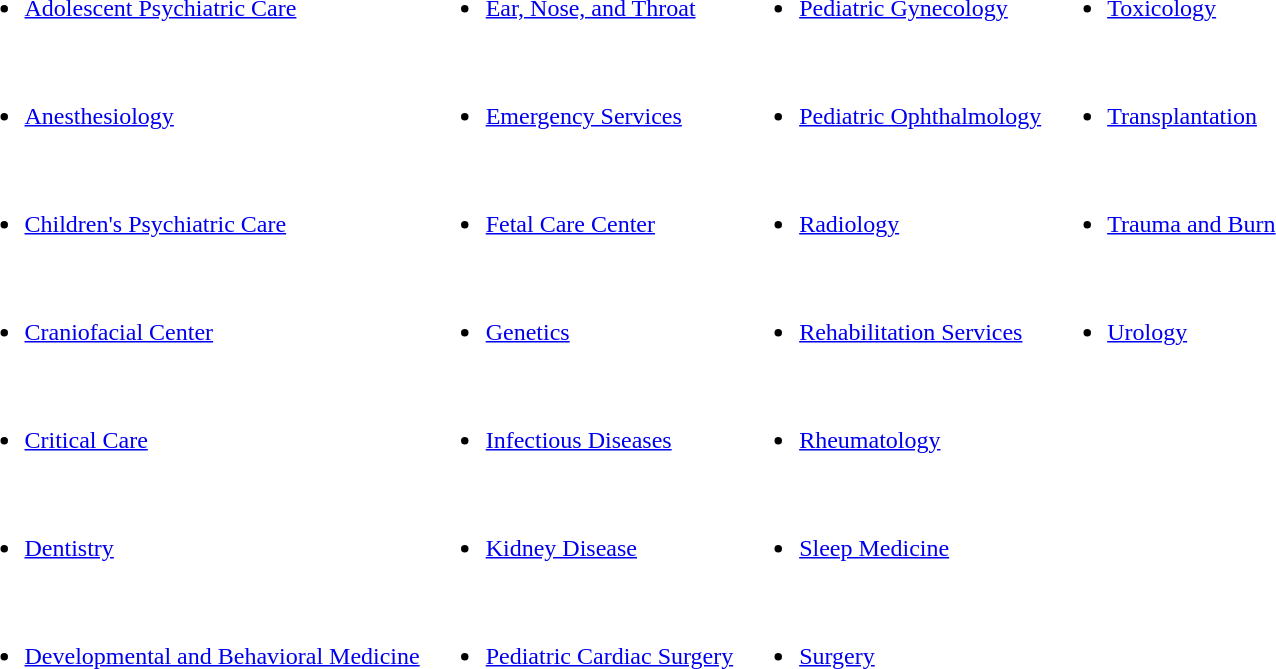<table>
<tr>
<td><br><ul><li><a href='#'>Adolescent Psychiatric Care</a></li></ul></td>
<td><br><ul><li><a href='#'>Ear, Nose, and Throat</a></li></ul></td>
<td><br><ul><li><a href='#'>Pediatric Gynecology</a></li></ul></td>
<td><br><ul><li><a href='#'>Toxicology</a></li></ul></td>
</tr>
<tr>
<td><br><ul><li><a href='#'>Anesthesiology</a></li></ul></td>
<td><br><ul><li><a href='#'>Emergency Services</a></li></ul></td>
<td><br><ul><li><a href='#'>Pediatric Ophthalmology</a></li></ul></td>
<td><br><ul><li><a href='#'>Transplantation</a></li></ul></td>
</tr>
<tr>
<td><br><ul><li><a href='#'>Children's Psychiatric Care</a></li></ul></td>
<td><br><ul><li><a href='#'>Fetal Care Center</a></li></ul></td>
<td><br><ul><li><a href='#'>Radiology</a></li></ul></td>
<td><br><ul><li><a href='#'>Trauma and Burn</a></li></ul></td>
</tr>
<tr>
<td><br><ul><li><a href='#'>Craniofacial Center</a></li></ul></td>
<td><br><ul><li><a href='#'>Genetics</a></li></ul></td>
<td><br><ul><li><a href='#'>Rehabilitation Services</a></li></ul></td>
<td><br><ul><li><a href='#'>Urology</a></li></ul></td>
</tr>
<tr>
<td><br><ul><li><a href='#'>Critical Care</a></li></ul></td>
<td><br><ul><li><a href='#'>Infectious Diseases</a></li></ul></td>
<td><br><ul><li><a href='#'>Rheumatology</a></li></ul></td>
<td></td>
</tr>
<tr>
<td><br><ul><li><a href='#'>Dentistry</a></li></ul></td>
<td><br><ul><li><a href='#'>Kidney Disease</a></li></ul></td>
<td><br><ul><li><a href='#'>Sleep Medicine</a></li></ul></td>
<td></td>
</tr>
<tr>
<td><br><ul><li><a href='#'>Developmental and Behavioral Medicine</a></li></ul></td>
<td><br><ul><li><a href='#'>Pediatric Cardiac Surgery</a></li></ul></td>
<td><br><ul><li><a href='#'>Surgery</a></li></ul></td>
<td></td>
</tr>
</table>
